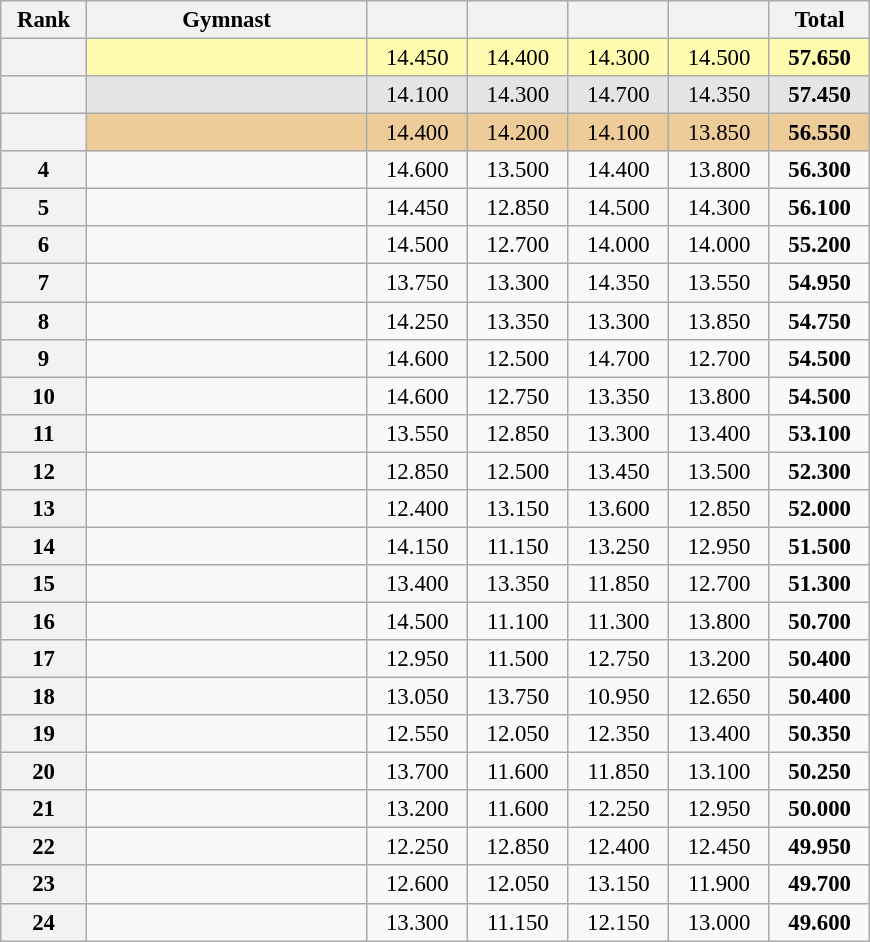<table class="wikitable sortable" style="text-align:center; font-size:95%">
<tr>
<th scope="col" style="width:50px;">Rank</th>
<th scope="col" style="width:180px;">Gymnast</th>
<th scope="col" style="width:60px;"></th>
<th scope="col" style="width:60px;"></th>
<th scope="col" style="width:60px;"></th>
<th scope="col" style="width:60px;"></th>
<th scope="col" style="width:60px;">Total</th>
</tr>
<tr style="background:#fffcaf;">
<th scope=row style="text-align:center"></th>
<td align=left></td>
<td>14.450</td>
<td>14.400</td>
<td>14.300</td>
<td>14.500</td>
<td><strong>57.650</strong></td>
</tr>
<tr style="background:#e5e5e5;">
<th scope=row style="text-align:center"></th>
<td align=left></td>
<td>14.100</td>
<td>14.300</td>
<td>14.700</td>
<td>14.350</td>
<td><strong>57.450</strong></td>
</tr>
<tr style="background:#ec9;">
<th scope=row style="text-align:center"></th>
<td align=left></td>
<td>14.400</td>
<td>14.200</td>
<td>14.100</td>
<td>13.850</td>
<td><strong>56.550</strong></td>
</tr>
<tr>
<th scope=row style="text-align:center">4</th>
<td align=left></td>
<td>14.600</td>
<td>13.500</td>
<td>14.400</td>
<td>13.800</td>
<td><strong>56.300</strong></td>
</tr>
<tr>
<th scope=row style="text-align:center">5</th>
<td align=left></td>
<td>14.450</td>
<td>12.850</td>
<td>14.500</td>
<td>14.300</td>
<td><strong>56.100</strong></td>
</tr>
<tr>
<th scope=row style="text-align:center">6</th>
<td align=left></td>
<td>14.500</td>
<td>12.700</td>
<td>14.000</td>
<td>14.000</td>
<td><strong>55.200</strong></td>
</tr>
<tr>
<th scope=row style="text-align:center">7</th>
<td align=left></td>
<td>13.750</td>
<td>13.300</td>
<td>14.350</td>
<td>13.550</td>
<td><strong>54.950</strong></td>
</tr>
<tr>
<th scope=row style="text-align:center">8</th>
<td align=left></td>
<td>14.250</td>
<td>13.350</td>
<td>13.300</td>
<td>13.850</td>
<td><strong>54.750</strong></td>
</tr>
<tr>
<th scope=row style="text-align:center">9</th>
<td align=left></td>
<td>14.600</td>
<td>12.500</td>
<td>14.700</td>
<td>12.700</td>
<td><strong>54.500</strong></td>
</tr>
<tr>
<th scope=row style="text-align:center">10</th>
<td align=left></td>
<td>14.600</td>
<td>12.750</td>
<td>13.350</td>
<td>13.800</td>
<td><strong>54.500</strong></td>
</tr>
<tr>
<th scope=row style="text-align:center">11</th>
<td align=left></td>
<td>13.550</td>
<td>12.850</td>
<td>13.300</td>
<td>13.400</td>
<td><strong>53.100</strong></td>
</tr>
<tr>
<th scope=row style="text-align:center">12</th>
<td align=left></td>
<td>12.850</td>
<td>12.500</td>
<td>13.450</td>
<td>13.500</td>
<td><strong>52.300</strong></td>
</tr>
<tr>
<th scope=row style="text-align:center">13</th>
<td align=left></td>
<td>12.400</td>
<td>13.150</td>
<td>13.600</td>
<td>12.850</td>
<td><strong>52.000</strong></td>
</tr>
<tr>
<th scope=row style="text-align:center">14</th>
<td align=left></td>
<td>14.150</td>
<td>11.150</td>
<td>13.250</td>
<td>12.950</td>
<td><strong>51.500</strong></td>
</tr>
<tr>
<th scope=row style="text-align:center">15</th>
<td align=left></td>
<td>13.400</td>
<td>13.350</td>
<td>11.850</td>
<td>12.700</td>
<td><strong>51.300</strong></td>
</tr>
<tr>
<th scope=row style="text-align:center">16</th>
<td align=left></td>
<td>14.500</td>
<td>11.100</td>
<td>11.300</td>
<td>13.800</td>
<td><strong>50.700</strong></td>
</tr>
<tr>
<th scope=row style="text-align:center">17</th>
<td align=left></td>
<td>12.950</td>
<td>11.500</td>
<td>12.750</td>
<td>13.200</td>
<td><strong>50.400</strong></td>
</tr>
<tr>
<th scope=row style="text-align:center">18</th>
<td align=left></td>
<td>13.050</td>
<td>13.750</td>
<td>10.950</td>
<td>12.650</td>
<td><strong>50.400</strong></td>
</tr>
<tr>
<th scope=row style="text-align:center">19</th>
<td align=left></td>
<td>12.550</td>
<td>12.050</td>
<td>12.350</td>
<td>13.400</td>
<td><strong>50.350</strong></td>
</tr>
<tr>
<th scope=row style="text-align:center">20</th>
<td align=left></td>
<td>13.700</td>
<td>11.600</td>
<td>11.850</td>
<td>13.100</td>
<td><strong>50.250</strong></td>
</tr>
<tr>
<th scope=row style="text-align:center">21</th>
<td align=left></td>
<td>13.200</td>
<td>11.600</td>
<td>12.250</td>
<td>12.950</td>
<td><strong>50.000</strong></td>
</tr>
<tr>
<th scope=row style="text-align:center">22</th>
<td align=left></td>
<td>12.250</td>
<td>12.850</td>
<td>12.400</td>
<td>12.450</td>
<td><strong>49.950</strong></td>
</tr>
<tr>
<th scope=row style="text-align:center">23</th>
<td align=left></td>
<td>12.600</td>
<td>12.050</td>
<td>13.150</td>
<td>11.900</td>
<td><strong>49.700</strong></td>
</tr>
<tr>
<th scope=row style="text-align:center">24</th>
<td align=left></td>
<td>13.300</td>
<td>11.150</td>
<td>12.150</td>
<td>13.000</td>
<td><strong>49.600</strong></td>
</tr>
</table>
